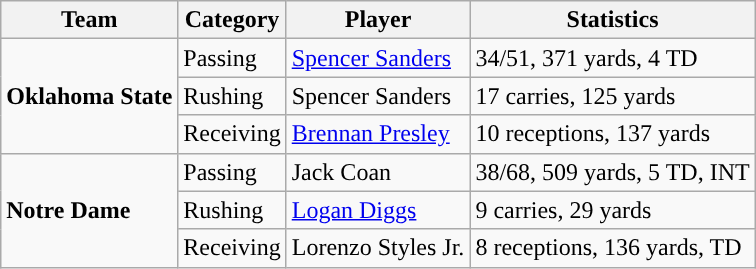<table class="wikitable" style="float: left;">
<tr>
<th>Team</th>
<th>Category</th>
<th>Player</th>
<th>Statistics</th>
</tr>
<tr>
<td rowspan=3><strong>Oklahoma State</strong></td>
<td>Passing</td>
<td><a href='#'>Spencer Sanders</a></td>
<td>34/51, 371 yards, 4 TD</td>
</tr>
<tr>
<td>Rushing</td>
<td>Spencer Sanders</td>
<td>17 carries, 125 yards</td>
</tr>
<tr>
<td>Receiving</td>
<td><a href='#'>Brennan Presley</a></td>
<td>10 receptions, 137 yards</td>
</tr>
<tr>
<td rowspan=3><strong>Notre Dame</strong></td>
<td>Passing</td>
<td>Jack Coan</td>
<td>38/68, 509 yards, 5 TD, INT</td>
</tr>
<tr>
<td>Rushing</td>
<td><a href='#'>Logan Diggs</a></td>
<td>9 carries, 29 yards</td>
</tr>
<tr>
<td>Receiving</td>
<td>Lorenzo Styles Jr.</td>
<td>8 receptions, 136 yards, TD</td>
</tr>
</table>
